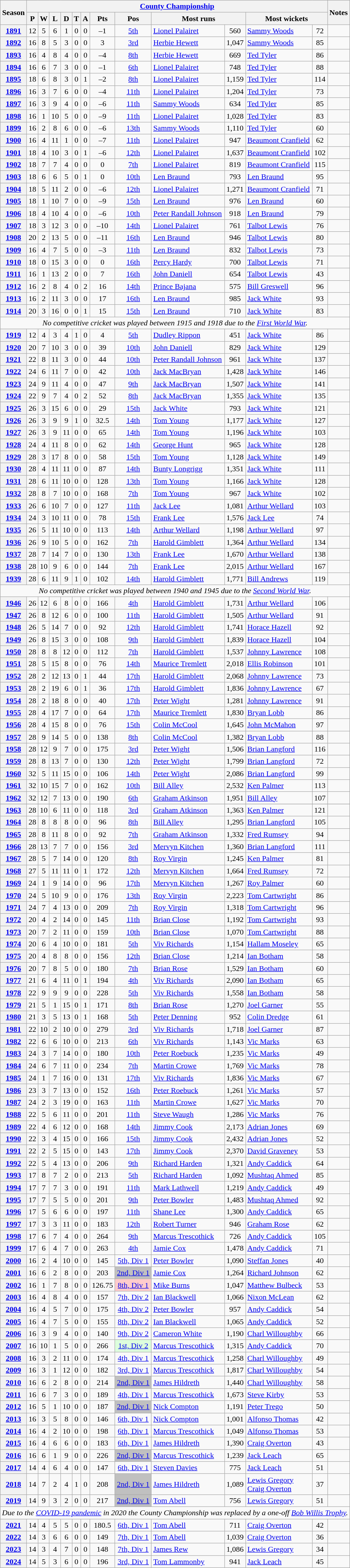<table class="wikitable" style="text-align: center">
<tr>
<th rowspan=2>Season</th>
<th colspan=12><a href='#'>County Championship</a></th>
<th rowspan=2>Notes</th>
</tr>
<tr>
<th>P</th>
<th>W</th>
<th>L</th>
<th>D</th>
<th>T</th>
<th>A</th>
<th>Pts</th>
<th>Pos</th>
<th colspan=2>Most runs</th>
<th colspan=2>Most wickets</th>
</tr>
<tr>
<th><a href='#'>1891</a></th>
<td>12</td>
<td>5</td>
<td>6</td>
<td>1</td>
<td>0</td>
<td>0</td>
<td>–1</td>
<td><a href='#'>5th</a></td>
<td align=left><a href='#'>Lionel Palairet</a></td>
<td>560</td>
<td align=left><a href='#'>Sammy Woods</a></td>
<td>72</td>
<td></td>
</tr>
<tr>
<th><a href='#'>1892</a></th>
<td>16</td>
<td>8</td>
<td>5</td>
<td>3</td>
<td>0</td>
<td>0</td>
<td>3</td>
<td><a href='#'>3rd</a></td>
<td align=left><a href='#'>Herbie Hewett</a></td>
<td>1,047</td>
<td align=left><a href='#'>Sammy Woods</a></td>
<td>85</td>
<td></td>
</tr>
<tr>
<th><a href='#'>1893</a></th>
<td>16</td>
<td>4</td>
<td>8</td>
<td>4</td>
<td>0</td>
<td>0</td>
<td>–4</td>
<td><a href='#'>8th</a></td>
<td align=left><a href='#'>Herbie Hewett</a></td>
<td>669</td>
<td align=left><a href='#'>Ted Tyler</a></td>
<td>86</td>
<td></td>
</tr>
<tr>
<th><a href='#'>1894</a></th>
<td>16</td>
<td>6</td>
<td>7</td>
<td>3</td>
<td>0</td>
<td>0</td>
<td>–1</td>
<td><a href='#'>6th</a></td>
<td align=left><a href='#'>Lionel Palairet</a></td>
<td>748</td>
<td align=left><a href='#'>Ted Tyler</a></td>
<td>88</td>
<td></td>
</tr>
<tr>
<th><a href='#'>1895</a></th>
<td>18</td>
<td>6</td>
<td>8</td>
<td>3</td>
<td>0</td>
<td>1</td>
<td>–2</td>
<td><a href='#'>8th</a></td>
<td align=left><a href='#'>Lionel Palairet</a></td>
<td>1,159</td>
<td align=left><a href='#'>Ted Tyler</a></td>
<td>114</td>
<td></td>
</tr>
<tr>
<th><a href='#'>1896</a></th>
<td>16</td>
<td>3</td>
<td>7</td>
<td>6</td>
<td>0</td>
<td>0</td>
<td>–4</td>
<td><a href='#'>11th</a></td>
<td align=left><a href='#'>Lionel Palairet</a></td>
<td>1,204</td>
<td align=left><a href='#'>Ted Tyler</a></td>
<td>73</td>
<td></td>
</tr>
<tr>
<th><a href='#'>1897</a></th>
<td>16</td>
<td>3</td>
<td>9</td>
<td>4</td>
<td>0</td>
<td>0</td>
<td>–6</td>
<td><a href='#'>11th</a></td>
<td align=left><a href='#'>Sammy Woods</a></td>
<td>634</td>
<td align=left><a href='#'>Ted Tyler</a></td>
<td>85</td>
<td></td>
</tr>
<tr>
<th><a href='#'>1898</a></th>
<td>16</td>
<td>1</td>
<td>10</td>
<td>5</td>
<td>0</td>
<td>0</td>
<td>–9</td>
<td><a href='#'>11th</a></td>
<td align=left><a href='#'>Lionel Palairet</a></td>
<td>1,028</td>
<td align=left><a href='#'>Ted Tyler</a></td>
<td>83</td>
<td></td>
</tr>
<tr>
<th><a href='#'>1899</a></th>
<td>16</td>
<td>2</td>
<td>8</td>
<td>6</td>
<td>0</td>
<td>0</td>
<td>–6</td>
<td><a href='#'>13th</a></td>
<td align=left><a href='#'>Sammy Woods</a></td>
<td>1,110</td>
<td align=left><a href='#'>Ted Tyler</a></td>
<td>60</td>
<td></td>
</tr>
<tr>
<th><a href='#'>1900</a></th>
<td>16</td>
<td>4</td>
<td>11</td>
<td>1</td>
<td>0</td>
<td>0</td>
<td>–7</td>
<td><a href='#'>11th</a></td>
<td align=left><a href='#'>Lionel Palairet</a></td>
<td>947</td>
<td align=left><a href='#'>Beaumont Cranfield</a></td>
<td>62</td>
<td></td>
</tr>
<tr>
<th><a href='#'>1901</a></th>
<td>18</td>
<td>4</td>
<td>10</td>
<td>3</td>
<td>0</td>
<td>1</td>
<td>–6</td>
<td><a href='#'>12th</a></td>
<td align=left><a href='#'>Lionel Palairet</a></td>
<td>1,637</td>
<td align=left><a href='#'>Beaumont Cranfield</a></td>
<td>102</td>
<td></td>
</tr>
<tr>
<th><a href='#'>1902</a></th>
<td>18</td>
<td>7</td>
<td>7</td>
<td>4</td>
<td>0</td>
<td>0</td>
<td>0</td>
<td><a href='#'>7th</a></td>
<td align=left><a href='#'>Lionel Palairet</a></td>
<td>819</td>
<td align=left><a href='#'>Beaumont Cranfield</a></td>
<td>115</td>
<td></td>
</tr>
<tr>
<th><a href='#'>1903</a></th>
<td>18</td>
<td>6</td>
<td>6</td>
<td>5</td>
<td>0</td>
<td>1</td>
<td>0</td>
<td><a href='#'>10th</a></td>
<td align=left><a href='#'>Len Braund</a></td>
<td>793</td>
<td align=left><a href='#'>Len Braund</a></td>
<td>95</td>
<td></td>
</tr>
<tr>
<th><a href='#'>1904</a></th>
<td>18</td>
<td>5</td>
<td>11</td>
<td>2</td>
<td>0</td>
<td>0</td>
<td>–6</td>
<td><a href='#'>12th</a></td>
<td align=left><a href='#'>Lionel Palairet</a></td>
<td>1,271</td>
<td align=left><a href='#'>Beaumont Cranfield</a></td>
<td>71</td>
<td></td>
</tr>
<tr>
<th><a href='#'>1905</a></th>
<td>18</td>
<td>1</td>
<td>10</td>
<td>7</td>
<td>0</td>
<td>0</td>
<td>–9</td>
<td><a href='#'>15th</a></td>
<td align=left><a href='#'>Len Braund</a></td>
<td>976</td>
<td align=left><a href='#'>Len Braund</a></td>
<td>60</td>
<td></td>
</tr>
<tr>
<th><a href='#'>1906</a></th>
<td>18</td>
<td>4</td>
<td>10</td>
<td>4</td>
<td>0</td>
<td>0</td>
<td>–6</td>
<td><a href='#'>10th</a></td>
<td align=left><a href='#'>Peter Randall Johnson</a></td>
<td>918</td>
<td align=left><a href='#'>Len Braund</a></td>
<td>79</td>
<td></td>
</tr>
<tr>
<th><a href='#'>1907</a></th>
<td>18</td>
<td>3</td>
<td>12</td>
<td>3</td>
<td>0</td>
<td>0</td>
<td>–10</td>
<td><a href='#'>14th</a></td>
<td align=left><a href='#'>Lionel Palairet</a></td>
<td>761</td>
<td align=left><a href='#'>Talbot Lewis</a></td>
<td>76</td>
<td></td>
</tr>
<tr>
<th><a href='#'>1908</a></th>
<td>20</td>
<td>2</td>
<td>13</td>
<td>5</td>
<td>0</td>
<td>0</td>
<td>–11</td>
<td><a href='#'>16th</a></td>
<td align=left><a href='#'>Len Braund</a></td>
<td>946</td>
<td align=left><a href='#'>Talbot Lewis</a></td>
<td>80</td>
<td></td>
</tr>
<tr>
<th><a href='#'>1909</a></th>
<td>16</td>
<td>4</td>
<td>7</td>
<td>5</td>
<td>0</td>
<td>0</td>
<td>–3</td>
<td><a href='#'>11th</a></td>
<td align=left><a href='#'>Len Braund</a></td>
<td>832</td>
<td align=left><a href='#'>Talbot Lewis</a></td>
<td>73</td>
<td></td>
</tr>
<tr>
<th><a href='#'>1910</a></th>
<td>18</td>
<td>0</td>
<td>15</td>
<td>3</td>
<td>0</td>
<td>0</td>
<td>0</td>
<td><a href='#'>16th</a></td>
<td align=left><a href='#'>Percy Hardy</a></td>
<td>700</td>
<td align=left><a href='#'>Talbot Lewis</a></td>
<td>71</td>
<td></td>
</tr>
<tr>
<th><a href='#'>1911</a></th>
<td>16</td>
<td>1</td>
<td>13</td>
<td>2</td>
<td>0</td>
<td>0</td>
<td>7</td>
<td><a href='#'>16th</a></td>
<td align=left><a href='#'>John Daniell</a></td>
<td>654</td>
<td align=left><a href='#'>Talbot Lewis</a></td>
<td>43</td>
<td></td>
</tr>
<tr>
<th><a href='#'>1912</a></th>
<td>16</td>
<td>2</td>
<td>8</td>
<td>4</td>
<td>0</td>
<td>2</td>
<td>16</td>
<td><a href='#'>14th</a></td>
<td align=left><a href='#'>Prince Bajana</a></td>
<td>575</td>
<td align=left><a href='#'>Bill Greswell</a></td>
<td>96</td>
<td></td>
</tr>
<tr>
<th><a href='#'>1913</a></th>
<td>16</td>
<td>2</td>
<td>11</td>
<td>3</td>
<td>0</td>
<td>0</td>
<td>17</td>
<td><a href='#'>16th</a></td>
<td align=left><a href='#'>Len Braund</a></td>
<td>985</td>
<td align=left><a href='#'>Jack White</a></td>
<td>93</td>
<td></td>
</tr>
<tr>
<th><a href='#'>1914</a></th>
<td>20</td>
<td>3</td>
<td>16</td>
<td>0</td>
<td>0</td>
<td>1</td>
<td>15</td>
<td><a href='#'>15th</a></td>
<td align=left><a href='#'>Len Braund</a></td>
<td>710</td>
<td align=left><a href='#'>Jack White</a></td>
<td>83</td>
<td></td>
</tr>
<tr>
<td colspan=14><em>No competitive cricket was played between 1915 and 1918 due to the <a href='#'>First World War</a>.</em></td>
</tr>
<tr>
<th><a href='#'>1919</a></th>
<td>12</td>
<td>4</td>
<td>3</td>
<td>4</td>
<td>1</td>
<td>0</td>
<td>4</td>
<td><a href='#'>5th</a></td>
<td align=left><a href='#'>Dudley Rippon</a></td>
<td>451</td>
<td align=left><a href='#'>Jack White</a></td>
<td>86</td>
<td></td>
</tr>
<tr>
<th><a href='#'>1920</a></th>
<td>20</td>
<td>7</td>
<td>10</td>
<td>3</td>
<td>0</td>
<td>0</td>
<td>39</td>
<td><a href='#'>10th</a></td>
<td align=left><a href='#'>John Daniell</a></td>
<td>829</td>
<td align=left><a href='#'>Jack White</a></td>
<td>129</td>
<td></td>
</tr>
<tr>
<th><a href='#'>1921</a></th>
<td>22</td>
<td>8</td>
<td>11</td>
<td>3</td>
<td>0</td>
<td>0</td>
<td>44</td>
<td><a href='#'>10th</a></td>
<td align=left><a href='#'>Peter Randall Johnson</a></td>
<td>961</td>
<td align=left><a href='#'>Jack White</a></td>
<td>137</td>
<td></td>
</tr>
<tr>
<th><a href='#'>1922</a></th>
<td>24</td>
<td>6</td>
<td>11</td>
<td>7</td>
<td>0</td>
<td>0</td>
<td>42</td>
<td><a href='#'>10th</a></td>
<td align=left><a href='#'>Jack MacBryan</a></td>
<td>1,428</td>
<td align=left><a href='#'>Jack White</a></td>
<td>146</td>
<td></td>
</tr>
<tr>
<th><a href='#'>1923</a></th>
<td>24</td>
<td>9</td>
<td>11</td>
<td>4</td>
<td>0</td>
<td>0</td>
<td>47</td>
<td><a href='#'>9th</a></td>
<td align=left><a href='#'>Jack MacBryan</a></td>
<td>1,507</td>
<td align=left><a href='#'>Jack White</a></td>
<td>141</td>
<td></td>
</tr>
<tr>
<th><a href='#'>1924</a></th>
<td>22</td>
<td>9</td>
<td>7</td>
<td>4</td>
<td>0</td>
<td>2</td>
<td>52</td>
<td><a href='#'>8th</a></td>
<td align=left><a href='#'>Jack MacBryan</a></td>
<td>1,355</td>
<td align=left><a href='#'>Jack White</a></td>
<td>135</td>
<td></td>
</tr>
<tr>
<th><a href='#'>1925</a></th>
<td>26</td>
<td>3</td>
<td>15</td>
<td>6</td>
<td>0</td>
<td>0</td>
<td>29</td>
<td><a href='#'>15th</a></td>
<td align=left><a href='#'>Jack White</a></td>
<td>793</td>
<td align=left><a href='#'>Jack White</a></td>
<td>121</td>
<td></td>
</tr>
<tr>
<th><a href='#'>1926</a></th>
<td>26</td>
<td>3</td>
<td>9</td>
<td>9</td>
<td>1</td>
<td>0</td>
<td>32.5</td>
<td><a href='#'>14th</a></td>
<td align=left><a href='#'>Tom Young</a></td>
<td>1,177</td>
<td align=left><a href='#'>Jack White</a></td>
<td>127</td>
<td></td>
</tr>
<tr>
<th><a href='#'>1927</a></th>
<td>26</td>
<td>3</td>
<td>9</td>
<td>11</td>
<td>0</td>
<td>0</td>
<td>65</td>
<td><a href='#'>14th</a></td>
<td align=left><a href='#'>Tom Young</a></td>
<td>1,196</td>
<td align=left><a href='#'>Jack White</a></td>
<td>103</td>
<td></td>
</tr>
<tr>
<th><a href='#'>1928</a></th>
<td>24</td>
<td>4</td>
<td>11</td>
<td>8</td>
<td>0</td>
<td>0</td>
<td>62</td>
<td><a href='#'>14th</a></td>
<td align=left><a href='#'>George Hunt</a></td>
<td>965</td>
<td align=left><a href='#'>Jack White</a></td>
<td>128</td>
<td></td>
</tr>
<tr>
<th><a href='#'>1929</a></th>
<td>28</td>
<td>3</td>
<td>17</td>
<td>8</td>
<td>0</td>
<td>0</td>
<td>58</td>
<td><a href='#'>15th</a></td>
<td align=left><a href='#'>Tom Young</a></td>
<td>1,128</td>
<td align=left><a href='#'>Jack White</a></td>
<td>149</td>
<td></td>
</tr>
<tr>
<th><a href='#'>1930</a></th>
<td>28</td>
<td>4</td>
<td>11</td>
<td>11</td>
<td>0</td>
<td>0</td>
<td>87</td>
<td><a href='#'>14th</a></td>
<td align=left><a href='#'>Bunty Longrigg</a></td>
<td>1,351</td>
<td align=left><a href='#'>Jack White</a></td>
<td>111</td>
<td></td>
</tr>
<tr>
<th><a href='#'>1931</a></th>
<td>28</td>
<td>6</td>
<td>11</td>
<td>10</td>
<td>0</td>
<td>0</td>
<td>128</td>
<td><a href='#'>13th</a></td>
<td align=left><a href='#'>Tom Young</a></td>
<td>1,166</td>
<td align=left><a href='#'>Jack White</a></td>
<td>128</td>
<td></td>
</tr>
<tr>
<th><a href='#'>1932</a></th>
<td>28</td>
<td>8</td>
<td>7</td>
<td>10</td>
<td>0</td>
<td>0</td>
<td>168</td>
<td><a href='#'>7th</a></td>
<td align=left><a href='#'>Tom Young</a></td>
<td>967</td>
<td align=left><a href='#'>Jack White</a></td>
<td>102</td>
<td></td>
</tr>
<tr>
<th><a href='#'>1933</a></th>
<td>26</td>
<td>6</td>
<td>10</td>
<td>7</td>
<td>0</td>
<td>0</td>
<td>127</td>
<td><a href='#'>11th</a></td>
<td align=left><a href='#'>Jack Lee</a></td>
<td>1,081</td>
<td align=left><a href='#'>Arthur Wellard</a></td>
<td>103</td>
<td></td>
</tr>
<tr>
<th><a href='#'>1934</a></th>
<td>24</td>
<td>3</td>
<td>10</td>
<td>11</td>
<td>0</td>
<td>0</td>
<td>78</td>
<td><a href='#'>15th</a></td>
<td align=left><a href='#'>Frank Lee</a></td>
<td>1,576</td>
<td align=left><a href='#'>Jack Lee</a></td>
<td>74</td>
<td></td>
</tr>
<tr>
<th><a href='#'>1935</a></th>
<td>26</td>
<td>5</td>
<td>11</td>
<td>10</td>
<td>0</td>
<td>0</td>
<td>113</td>
<td><a href='#'>14th</a></td>
<td align=left><a href='#'>Arthur Wellard</a></td>
<td>1,198</td>
<td align=left><a href='#'>Arthur Wellard</a></td>
<td>97</td>
<td></td>
</tr>
<tr>
<th><a href='#'>1936</a></th>
<td>26</td>
<td>9</td>
<td>10</td>
<td>5</td>
<td>0</td>
<td>0</td>
<td>162</td>
<td><a href='#'>7th</a></td>
<td align=left><a href='#'>Harold Gimblett</a></td>
<td>1,364</td>
<td align=left><a href='#'>Arthur Wellard</a></td>
<td>134</td>
<td></td>
</tr>
<tr>
<th><a href='#'>1937</a></th>
<td>28</td>
<td>7</td>
<td>14</td>
<td>7</td>
<td>0</td>
<td>0</td>
<td>130</td>
<td><a href='#'>13th</a></td>
<td align=left><a href='#'>Frank Lee</a></td>
<td>1,670</td>
<td align=left><a href='#'>Arthur Wellard</a></td>
<td>138</td>
<td></td>
</tr>
<tr>
<th><a href='#'>1938</a></th>
<td>28</td>
<td>10</td>
<td>9</td>
<td>6</td>
<td>0</td>
<td>0</td>
<td>144</td>
<td><a href='#'>7th</a></td>
<td align=left><a href='#'>Frank Lee</a></td>
<td>2,015</td>
<td align=left><a href='#'>Arthur Wellard</a></td>
<td>167</td>
<td></td>
</tr>
<tr>
<th><a href='#'>1939</a></th>
<td>28</td>
<td>6</td>
<td>11</td>
<td>9</td>
<td>1</td>
<td>0</td>
<td>102</td>
<td><a href='#'>14th</a></td>
<td align=left><a href='#'>Harold Gimblett</a></td>
<td>1,771</td>
<td align=left><a href='#'>Bill Andrews</a></td>
<td>119</td>
<td></td>
</tr>
<tr>
<td colspan=14><em>No competitive cricket was played between 1940 and 1945 due to the <a href='#'>Second World War</a>.</em></td>
</tr>
<tr>
<th><a href='#'>1946</a></th>
<td>26</td>
<td>12</td>
<td>6</td>
<td>8</td>
<td>0</td>
<td>0</td>
<td>166</td>
<td><a href='#'>4th</a></td>
<td align=left><a href='#'>Harold Gimblett</a></td>
<td>1,731</td>
<td align=left><a href='#'>Arthur Wellard</a></td>
<td>106</td>
<td></td>
</tr>
<tr>
<th><a href='#'>1947</a></th>
<td>26</td>
<td>8</td>
<td>12</td>
<td>6</td>
<td>0</td>
<td>0</td>
<td>100</td>
<td><a href='#'>11th</a></td>
<td align=left><a href='#'>Harold Gimblett</a></td>
<td>1,505</td>
<td align=left><a href='#'>Arthur Wellard</a></td>
<td>91</td>
<td></td>
</tr>
<tr>
<th><a href='#'>1948</a></th>
<td>26</td>
<td>5</td>
<td>14</td>
<td>7</td>
<td>0</td>
<td>0</td>
<td>92</td>
<td><a href='#'>12th</a></td>
<td align=left><a href='#'>Harold Gimblett</a></td>
<td>1,741</td>
<td align=left><a href='#'>Horace Hazell</a></td>
<td>92</td>
<td></td>
</tr>
<tr>
<th><a href='#'>1949</a></th>
<td>26</td>
<td>8</td>
<td>15</td>
<td>3</td>
<td>0</td>
<td>0</td>
<td>108</td>
<td><a href='#'>9th</a></td>
<td align=left><a href='#'>Harold Gimblett</a></td>
<td>1,839</td>
<td align=left><a href='#'>Horace Hazell</a></td>
<td>104</td>
<td></td>
</tr>
<tr>
<th><a href='#'>1950</a></th>
<td>28</td>
<td>8</td>
<td>8</td>
<td>12</td>
<td>0</td>
<td>0</td>
<td>112</td>
<td><a href='#'>7th</a></td>
<td align=left><a href='#'>Harold Gimblett</a></td>
<td>1,537</td>
<td align=left><a href='#'>Johnny Lawrence</a></td>
<td>108</td>
<td></td>
</tr>
<tr>
<th><a href='#'>1951</a></th>
<td>28</td>
<td>5</td>
<td>15</td>
<td>8</td>
<td>0</td>
<td>0</td>
<td>76</td>
<td><a href='#'>14th</a></td>
<td align=left><a href='#'>Maurice Tremlett</a></td>
<td>2,018</td>
<td align=left><a href='#'>Ellis Robinson</a></td>
<td>101</td>
<td></td>
</tr>
<tr>
<th><a href='#'>1952</a></th>
<td>28</td>
<td>2</td>
<td>12</td>
<td>13</td>
<td>0</td>
<td>1</td>
<td>44</td>
<td><a href='#'>17th</a></td>
<td align=left><a href='#'>Harold Gimblett</a></td>
<td>2,068</td>
<td align=left><a href='#'>Johnny Lawrence</a></td>
<td>73</td>
<td></td>
</tr>
<tr>
<th><a href='#'>1953</a></th>
<td>28</td>
<td>2</td>
<td>19</td>
<td>6</td>
<td>0</td>
<td>1</td>
<td>36</td>
<td><a href='#'>17th</a></td>
<td align=left><a href='#'>Harold Gimblett</a></td>
<td>1,836</td>
<td align=left><a href='#'>Johnny Lawrence</a></td>
<td>67</td>
<td></td>
</tr>
<tr>
<th><a href='#'>1954</a></th>
<td>28</td>
<td>2</td>
<td>18</td>
<td>8</td>
<td>0</td>
<td>0</td>
<td>40</td>
<td><a href='#'>17th</a></td>
<td align=left><a href='#'>Peter Wight</a></td>
<td>1,281</td>
<td align=left><a href='#'>Johnny Lawrence</a></td>
<td>91</td>
<td></td>
</tr>
<tr>
<th><a href='#'>1955</a></th>
<td>28</td>
<td>4</td>
<td>17</td>
<td>7</td>
<td>0</td>
<td>0</td>
<td>64</td>
<td><a href='#'>17th</a></td>
<td align=left><a href='#'>Maurice Tremlett</a></td>
<td>1,830</td>
<td align=left><a href='#'>Bryan Lobb</a></td>
<td>86</td>
<td></td>
</tr>
<tr>
<th><a href='#'>1956</a></th>
<td>28</td>
<td>4</td>
<td>15</td>
<td>8</td>
<td>0</td>
<td>0</td>
<td>76</td>
<td><a href='#'>15th</a></td>
<td align=left><a href='#'>Colin McCool</a></td>
<td>1,645</td>
<td align=left><a href='#'>John McMahon</a></td>
<td>97</td>
<td></td>
</tr>
<tr>
<th><a href='#'>1957</a></th>
<td>28</td>
<td>9</td>
<td>14</td>
<td>5</td>
<td>0</td>
<td>0</td>
<td>138</td>
<td><a href='#'>8th</a></td>
<td align=left><a href='#'>Colin McCool</a></td>
<td>1,382</td>
<td align=left><a href='#'>Bryan Lobb</a></td>
<td>88</td>
<td></td>
</tr>
<tr>
<th><a href='#'>1958</a></th>
<td>28</td>
<td>12</td>
<td>9</td>
<td>7</td>
<td>0</td>
<td>0</td>
<td>175</td>
<td><a href='#'>3rd</a></td>
<td align=left><a href='#'>Peter Wight</a></td>
<td>1,506</td>
<td align=left><a href='#'>Brian Langford</a></td>
<td>116</td>
<td></td>
</tr>
<tr>
<th><a href='#'>1959</a></th>
<td>28</td>
<td>8</td>
<td>13</td>
<td>7</td>
<td>0</td>
<td>0</td>
<td>130</td>
<td><a href='#'>12th</a></td>
<td align=left><a href='#'>Peter Wight</a></td>
<td>1,799</td>
<td align=left><a href='#'>Brian Langford</a></td>
<td>72</td>
<td></td>
</tr>
<tr>
<th><a href='#'>1960</a></th>
<td>32</td>
<td>5</td>
<td>11</td>
<td>15</td>
<td>0</td>
<td>0</td>
<td>106</td>
<td><a href='#'>14th</a></td>
<td align=left><a href='#'>Peter Wight</a></td>
<td>2,086</td>
<td align=left><a href='#'>Brian Langford</a></td>
<td>99</td>
<td></td>
</tr>
<tr>
<th><a href='#'>1961</a></th>
<td>32</td>
<td>10</td>
<td>15</td>
<td>7</td>
<td>0</td>
<td>0</td>
<td>162</td>
<td><a href='#'>10th</a></td>
<td align=left><a href='#'>Bill Alley</a></td>
<td>2,532</td>
<td align=left><a href='#'>Ken Palmer</a></td>
<td>113</td>
<td></td>
</tr>
<tr>
<th><a href='#'>1962</a></th>
<td>32</td>
<td>12</td>
<td>7</td>
<td>13</td>
<td>0</td>
<td>0</td>
<td>190</td>
<td><a href='#'>6th</a></td>
<td align=left><a href='#'>Graham Atkinson</a></td>
<td>1,951</td>
<td align=left><a href='#'>Bill Alley</a></td>
<td>107</td>
<td></td>
</tr>
<tr>
</tr>
<tr>
<th><a href='#'>1963</a></th>
<td>28</td>
<td>10</td>
<td>6</td>
<td>11</td>
<td>0</td>
<td>0</td>
<td>118</td>
<td><a href='#'>3rd</a></td>
<td align=left><a href='#'>Graham Atkinson</a></td>
<td>1,363</td>
<td align=left><a href='#'>Ken Palmer</a></td>
<td>121</td>
<td></td>
</tr>
<tr>
<th><a href='#'>1964</a></th>
<td>28</td>
<td>8</td>
<td>8</td>
<td>8</td>
<td>0</td>
<td>0</td>
<td>96</td>
<td><a href='#'>8th</a></td>
<td align=left><a href='#'>Bill Alley</a></td>
<td>1,295</td>
<td align=left><a href='#'>Brian Langford</a></td>
<td>105</td>
<td></td>
</tr>
<tr>
<th><a href='#'>1965</a></th>
<td>28</td>
<td>8</td>
<td>11</td>
<td>8</td>
<td>0</td>
<td>0</td>
<td>92</td>
<td><a href='#'>7th</a></td>
<td align=left><a href='#'>Graham Atkinson</a></td>
<td>1,332</td>
<td align=left><a href='#'>Fred Rumsey</a></td>
<td>94</td>
<td></td>
</tr>
<tr>
<th><a href='#'>1966</a></th>
<td>28</td>
<td>13</td>
<td>7</td>
<td>7</td>
<td>0</td>
<td>0</td>
<td>156</td>
<td><a href='#'>3rd</a></td>
<td align=left><a href='#'>Mervyn Kitchen</a></td>
<td>1,360</td>
<td align=left><a href='#'>Brian Langford</a></td>
<td>111</td>
<td></td>
</tr>
<tr>
<th><a href='#'>1967</a></th>
<td>28</td>
<td>5</td>
<td>7</td>
<td>14</td>
<td>0</td>
<td>0</td>
<td>120</td>
<td><a href='#'>8th</a></td>
<td align=left><a href='#'>Roy Virgin</a></td>
<td>1,245</td>
<td align=left><a href='#'>Ken Palmer</a></td>
<td>81</td>
<td></td>
</tr>
<tr>
<th><a href='#'>1968</a></th>
<td>27</td>
<td>5</td>
<td>11</td>
<td>11</td>
<td>0</td>
<td>1</td>
<td>172</td>
<td><a href='#'>12th</a></td>
<td align=left><a href='#'>Mervyn Kitchen</a></td>
<td>1,664</td>
<td align=left><a href='#'>Fred Rumsey</a></td>
<td>72</td>
<td></td>
</tr>
<tr>
<th><a href='#'>1969</a></th>
<td>24</td>
<td>1</td>
<td>9</td>
<td>14</td>
<td>0</td>
<td>0</td>
<td>96</td>
<td><a href='#'>17th</a></td>
<td align=left><a href='#'>Mervyn Kitchen</a></td>
<td>1,267</td>
<td align=left><a href='#'>Roy Palmer</a></td>
<td>60</td>
<td></td>
</tr>
<tr>
<th><a href='#'>1970</a></th>
<td>24</td>
<td>5</td>
<td>10</td>
<td>9</td>
<td>0</td>
<td>0</td>
<td>176</td>
<td><a href='#'>13th</a></td>
<td align=left><a href='#'>Roy Virgin</a></td>
<td>2,223</td>
<td align=left><a href='#'>Tom Cartwright</a></td>
<td>86</td>
<td></td>
</tr>
<tr>
<th><a href='#'>1971</a></th>
<td>24</td>
<td>7</td>
<td>4</td>
<td>13</td>
<td>0</td>
<td>0</td>
<td>209</td>
<td><a href='#'>7th</a></td>
<td align=left><a href='#'>Roy Virgin</a></td>
<td>1,318</td>
<td align=left><a href='#'>Tom Cartwright</a></td>
<td>96</td>
<td></td>
</tr>
<tr>
<th><a href='#'>1972</a></th>
<td>20</td>
<td>4</td>
<td>2</td>
<td>14</td>
<td>0</td>
<td>0</td>
<td>145</td>
<td><a href='#'>11th</a></td>
<td align=left><a href='#'>Brian Close</a></td>
<td>1,192</td>
<td align=left><a href='#'>Tom Cartwright</a></td>
<td>93</td>
<td></td>
</tr>
<tr>
<th><a href='#'>1973</a></th>
<td>20</td>
<td>7</td>
<td>2</td>
<td>11</td>
<td>0</td>
<td>0</td>
<td>159</td>
<td><a href='#'>10th</a></td>
<td align=left><a href='#'>Brian Close</a></td>
<td>1,070</td>
<td align=left><a href='#'>Tom Cartwright</a></td>
<td>88</td>
<td></td>
</tr>
<tr>
<th><a href='#'>1974</a></th>
<td>20</td>
<td>6</td>
<td>4</td>
<td>10</td>
<td>0</td>
<td>0</td>
<td>181</td>
<td><a href='#'>5th</a></td>
<td align=left><a href='#'>Viv Richards</a></td>
<td>1,154</td>
<td align=left><a href='#'>Hallam Moseley</a></td>
<td>65</td>
<td></td>
</tr>
<tr>
<th><a href='#'>1975</a></th>
<td>20</td>
<td>4</td>
<td>8</td>
<td>8</td>
<td>0</td>
<td>0</td>
<td>156</td>
<td><a href='#'>12th</a></td>
<td align=left><a href='#'>Brian Close</a></td>
<td>1,214</td>
<td align=left><a href='#'>Ian Botham</a></td>
<td>58</td>
<td></td>
</tr>
<tr>
<th><a href='#'>1976</a></th>
<td>20</td>
<td>7</td>
<td>8</td>
<td>5</td>
<td>0</td>
<td>0</td>
<td>180</td>
<td><a href='#'>7th</a></td>
<td align=left><a href='#'>Brian Rose</a></td>
<td>1,529</td>
<td align=left><a href='#'>Ian Botham</a></td>
<td>60</td>
<td></td>
</tr>
<tr>
<th><a href='#'>1977</a></th>
<td>21</td>
<td>6</td>
<td>4</td>
<td>11</td>
<td>0</td>
<td>1</td>
<td>194</td>
<td><a href='#'>4th</a></td>
<td align=left><a href='#'>Viv Richards</a></td>
<td>2,090</td>
<td align=left><a href='#'>Ian Botham</a></td>
<td>65</td>
<td></td>
</tr>
<tr>
<th><a href='#'>1978</a></th>
<td>22</td>
<td>9</td>
<td>9</td>
<td>9</td>
<td>0</td>
<td>0</td>
<td>228</td>
<td><a href='#'>5th</a></td>
<td align=left><a href='#'>Viv Richards</a></td>
<td>1,558</td>
<td align=left><a href='#'>Ian Botham</a></td>
<td>58</td>
<td></td>
</tr>
<tr>
<th><a href='#'>1979</a></th>
<td>21</td>
<td>5</td>
<td>1</td>
<td>15</td>
<td>0</td>
<td>1</td>
<td>171</td>
<td><a href='#'>8th</a></td>
<td align=left><a href='#'>Brian Rose</a></td>
<td>1,270</td>
<td align=left><a href='#'>Joel Garner</a></td>
<td>55</td>
<td></td>
</tr>
<tr>
<th><a href='#'>1980</a></th>
<td>21</td>
<td>3</td>
<td>5</td>
<td>13</td>
<td>0</td>
<td>1</td>
<td>168</td>
<td><a href='#'>5th</a></td>
<td align=left><a href='#'>Peter Denning</a></td>
<td>952</td>
<td align=left><a href='#'>Colin Dredge</a></td>
<td>61</td>
<td></td>
</tr>
<tr>
<th><a href='#'>1981</a></th>
<td>22</td>
<td>10</td>
<td>2</td>
<td>10</td>
<td>0</td>
<td>0</td>
<td>279</td>
<td><a href='#'>3rd</a></td>
<td align=left><a href='#'>Viv Richards</a></td>
<td>1,718</td>
<td align=left><a href='#'>Joel Garner</a></td>
<td>87</td>
<td></td>
</tr>
<tr>
<th><a href='#'>1982</a></th>
<td>22</td>
<td>6</td>
<td>6</td>
<td>10</td>
<td>0</td>
<td>0</td>
<td>213</td>
<td><a href='#'>6th</a></td>
<td align=left><a href='#'>Viv Richards</a></td>
<td>1,143</td>
<td align=left><a href='#'>Vic Marks</a></td>
<td>63</td>
<td></td>
</tr>
<tr>
<th><a href='#'>1983</a></th>
<td>24</td>
<td>3</td>
<td>7</td>
<td>14</td>
<td>0</td>
<td>0</td>
<td>180</td>
<td><a href='#'>10th</a></td>
<td align=left><a href='#'>Peter Roebuck</a></td>
<td>1,235</td>
<td align=left><a href='#'>Vic Marks</a></td>
<td>49</td>
<td></td>
</tr>
<tr>
<th><a href='#'>1984</a></th>
<td>24</td>
<td>6</td>
<td>7</td>
<td>11</td>
<td>0</td>
<td>0</td>
<td>234</td>
<td><a href='#'>7th</a></td>
<td align=left><a href='#'>Martin Crowe</a></td>
<td>1,769</td>
<td align=left><a href='#'>Vic Marks</a></td>
<td>78</td>
<td></td>
</tr>
<tr>
<th><a href='#'>1985</a></th>
<td>24</td>
<td>1</td>
<td>7</td>
<td>16</td>
<td>0</td>
<td>0</td>
<td>131</td>
<td><a href='#'>17th</a></td>
<td align=left><a href='#'>Viv Richards</a></td>
<td>1,836</td>
<td align=left><a href='#'>Vic Marks</a></td>
<td>67</td>
<td></td>
</tr>
<tr>
<th><a href='#'>1986</a></th>
<td>23</td>
<td>3</td>
<td>7</td>
<td>13</td>
<td>0</td>
<td>0</td>
<td>152</td>
<td><a href='#'>16th</a></td>
<td align=left><a href='#'>Peter Roebuck</a></td>
<td>1,261</td>
<td align=left><a href='#'>Vic Marks</a></td>
<td>57</td>
<td></td>
</tr>
<tr>
<th><a href='#'>1987</a></th>
<td>24</td>
<td>2</td>
<td>3</td>
<td>19</td>
<td>0</td>
<td>0</td>
<td>163</td>
<td><a href='#'>11th</a></td>
<td align=left><a href='#'>Martin Crowe</a></td>
<td>1,627</td>
<td align=left><a href='#'>Vic Marks</a></td>
<td>70</td>
<td></td>
</tr>
<tr>
<th><a href='#'>1988</a></th>
<td>22</td>
<td>5</td>
<td>6</td>
<td>11</td>
<td>0</td>
<td>0</td>
<td>201</td>
<td><a href='#'>11th</a></td>
<td align=left><a href='#'>Steve Waugh</a></td>
<td>1,286</td>
<td align=left><a href='#'>Vic Marks</a></td>
<td>76</td>
<td></td>
</tr>
<tr>
<th><a href='#'>1989</a></th>
<td>22</td>
<td>4</td>
<td>6</td>
<td>12</td>
<td>0</td>
<td>0</td>
<td>168</td>
<td><a href='#'>14th</a></td>
<td align=left><a href='#'>Jimmy Cook</a></td>
<td>2,173</td>
<td align=left><a href='#'>Adrian Jones</a></td>
<td>69</td>
<td></td>
</tr>
<tr>
<th><a href='#'>1990</a></th>
<td>22</td>
<td>3</td>
<td>4</td>
<td>15</td>
<td>0</td>
<td>0</td>
<td>166</td>
<td><a href='#'>15th</a></td>
<td align=left><a href='#'>Jimmy Cook</a></td>
<td>2,432</td>
<td align=left><a href='#'>Adrian Jones</a></td>
<td>52</td>
<td></td>
</tr>
<tr>
<th><a href='#'>1991</a></th>
<td>22</td>
<td>2</td>
<td>5</td>
<td>15</td>
<td>0</td>
<td>0</td>
<td>143</td>
<td><a href='#'>17th</a></td>
<td align=left><a href='#'>Jimmy Cook</a></td>
<td>2,370</td>
<td align=left><a href='#'>David Graveney</a></td>
<td>53</td>
<td></td>
</tr>
<tr>
<th><a href='#'>1992</a></th>
<td>22</td>
<td>5</td>
<td>4</td>
<td>13</td>
<td>0</td>
<td>0</td>
<td>206</td>
<td><a href='#'>9th</a></td>
<td align=left><a href='#'>Richard Harden</a></td>
<td>1,321</td>
<td align=left><a href='#'>Andy Caddick</a></td>
<td>64</td>
<td></td>
</tr>
<tr>
<th><a href='#'>1993</a></th>
<td>17</td>
<td>8</td>
<td>7</td>
<td>2</td>
<td>0</td>
<td>0</td>
<td>213</td>
<td><a href='#'>5th</a></td>
<td align=left><a href='#'>Richard Harden</a></td>
<td>1,092</td>
<td align=left><a href='#'>Mushtaq Ahmed</a></td>
<td>85</td>
<td></td>
</tr>
<tr>
<th><a href='#'>1994</a></th>
<td>17</td>
<td>7</td>
<td>7</td>
<td>3</td>
<td>0</td>
<td>0</td>
<td>191</td>
<td><a href='#'>11th</a></td>
<td align=left><a href='#'>Mark Lathwell</a></td>
<td>1,219</td>
<td align=left><a href='#'>Andy Caddick</a></td>
<td>49</td>
<td></td>
</tr>
<tr>
<th><a href='#'>1995</a></th>
<td>17</td>
<td>7</td>
<td>5</td>
<td>5</td>
<td>0</td>
<td>0</td>
<td>201</td>
<td><a href='#'>9th</a></td>
<td align=left><a href='#'>Peter Bowler</a></td>
<td>1,483</td>
<td align=left><a href='#'>Mushtaq Ahmed</a></td>
<td>92</td>
<td></td>
</tr>
<tr>
<th><a href='#'>1996</a></th>
<td>17</td>
<td>5</td>
<td>6</td>
<td>6</td>
<td>0</td>
<td>0</td>
<td>197</td>
<td><a href='#'>11th</a></td>
<td align=left><a href='#'>Shane Lee</a></td>
<td>1,300</td>
<td align=left><a href='#'>Andy Caddick</a></td>
<td>65</td>
<td></td>
</tr>
<tr>
<th><a href='#'>1997</a></th>
<td>17</td>
<td>3</td>
<td>3</td>
<td>11</td>
<td>0</td>
<td>0</td>
<td>183</td>
<td><a href='#'>12th</a></td>
<td align=left><a href='#'>Robert Turner</a></td>
<td>946</td>
<td align=left><a href='#'>Graham Rose</a></td>
<td>62</td>
<td></td>
</tr>
<tr>
<th><a href='#'>1998</a></th>
<td>17</td>
<td>6</td>
<td>7</td>
<td>4</td>
<td>0</td>
<td>0</td>
<td>264</td>
<td><a href='#'>9th</a></td>
<td align=left><a href='#'>Marcus Trescothick</a></td>
<td>726</td>
<td align=left><a href='#'>Andy Caddick</a></td>
<td>105</td>
<td></td>
</tr>
<tr>
<th><a href='#'>1999</a></th>
<td>17</td>
<td>6</td>
<td>4</td>
<td>7</td>
<td>0</td>
<td>0</td>
<td>263</td>
<td><a href='#'>4th</a></td>
<td align=left><a href='#'>Jamie Cox</a></td>
<td>1,478</td>
<td align=left><a href='#'>Andy Caddick</a></td>
<td>71</td>
<td></td>
</tr>
<tr>
<th><a href='#'>2000</a></th>
<td>16</td>
<td>2</td>
<td>4</td>
<td>10</td>
<td>0</td>
<td>0</td>
<td>145</td>
<td><a href='#'>5th, Div 1</a></td>
<td align=left><a href='#'>Peter Bowler</a></td>
<td>1,090</td>
<td align=left><a href='#'>Steffan Jones</a></td>
<td>40</td>
<td></td>
</tr>
<tr>
<th><a href='#'>2001</a></th>
<td>16</td>
<td>6</td>
<td>2</td>
<td>8</td>
<td>0</td>
<td>0</td>
<td>203</td>
<td bgcolor="silver"><a href='#'>2nd, Div 1</a></td>
<td align=left><a href='#'>Jamie Cox</a></td>
<td>1,264</td>
<td align=left><a href='#'>Richard Johnson</a></td>
<td>62</td>
<td></td>
</tr>
<tr>
<th><a href='#'>2002</a></th>
<td>16</td>
<td>1</td>
<td>7</td>
<td>8</td>
<td>0</td>
<td>0</td>
<td>126.75</td>
<td bgcolor="#ffcccc"><a href='#'>8th, Div 1</a></td>
<td align=left><a href='#'>Mike Burns</a></td>
<td>1,047</td>
<td align=left><a href='#'>Matthew Bulbeck</a></td>
<td>53</td>
<td></td>
</tr>
<tr>
<th><a href='#'>2003</a></th>
<td>16</td>
<td>4</td>
<td>8</td>
<td>4</td>
<td>0</td>
<td>0</td>
<td>157</td>
<td><a href='#'>7th, Div 2</a></td>
<td align=left><a href='#'>Ian Blackwell</a></td>
<td>1,066</td>
<td align=left><a href='#'>Nixon McLean</a></td>
<td>62</td>
<td></td>
</tr>
<tr>
<th><a href='#'>2004</a></th>
<td>16</td>
<td>4</td>
<td>5</td>
<td>7</td>
<td>0</td>
<td>0</td>
<td>175</td>
<td><a href='#'>4th, Div 2</a></td>
<td align=left><a href='#'>Peter Bowler</a></td>
<td>957</td>
<td align=left><a href='#'>Andy Caddick</a></td>
<td>54</td>
<td></td>
</tr>
<tr>
<th><a href='#'>2005</a></th>
<td>16</td>
<td>4</td>
<td>7</td>
<td>5</td>
<td>0</td>
<td>0</td>
<td>155</td>
<td><a href='#'>8th, Div 2</a></td>
<td align=left><a href='#'>Ian Blackwell</a></td>
<td>1,065</td>
<td align=left><a href='#'>Andy Caddick</a></td>
<td>52</td>
<td></td>
</tr>
<tr>
<th><a href='#'>2006</a></th>
<td>16</td>
<td>3</td>
<td>9</td>
<td>4</td>
<td>0</td>
<td>0</td>
<td>140</td>
<td><a href='#'>9th, Div 2</a></td>
<td align=left><a href='#'>Cameron White</a></td>
<td>1,190</td>
<td align=left><a href='#'>Charl Willoughby</a></td>
<td>66</td>
<td></td>
</tr>
<tr>
<th><a href='#'>2007</a></th>
<td>16</td>
<td>10</td>
<td>1</td>
<td>5</td>
<td>0</td>
<td>0</td>
<td>266</td>
<td bgcolor="#ddffdd"><a href='#'>1st, Div 2</a></td>
<td align=left><a href='#'>Marcus Trescothick</a></td>
<td>1,315</td>
<td align=left><a href='#'>Andy Caddick</a></td>
<td>70</td>
<td></td>
</tr>
<tr>
<th><a href='#'>2008</a></th>
<td>16</td>
<td>3</td>
<td>2</td>
<td>11</td>
<td>0</td>
<td>0</td>
<td>174</td>
<td><a href='#'>4th, Div 1</a></td>
<td align=left><a href='#'>Marcus Trescothick</a></td>
<td>1,258</td>
<td align=left><a href='#'>Charl Willoughby</a></td>
<td>49</td>
<td></td>
</tr>
<tr>
<th><a href='#'>2009</a></th>
<td>16</td>
<td>3</td>
<td>1</td>
<td>12</td>
<td>0</td>
<td>0</td>
<td>182</td>
<td><a href='#'>3rd, Div 1</a></td>
<td align=left><a href='#'>Marcus Trescothick</a></td>
<td>1,817</td>
<td align=left><a href='#'>Charl Willoughby</a></td>
<td>54</td>
<td></td>
</tr>
<tr>
<th><a href='#'>2010</a></th>
<td>16</td>
<td>6</td>
<td>2</td>
<td>8</td>
<td>0</td>
<td>0</td>
<td>214</td>
<td bgcolor="silver"><a href='#'>2nd, Div 1</a></td>
<td align=left><a href='#'>James Hildreth</a></td>
<td>1,440</td>
<td align=left><a href='#'>Charl Willoughby</a></td>
<td>58</td>
<td></td>
</tr>
<tr>
<th><a href='#'>2011</a></th>
<td>16</td>
<td>6</td>
<td>7</td>
<td>3</td>
<td>0</td>
<td>0</td>
<td>189</td>
<td><a href='#'>4th, Div 1</a></td>
<td align=left><a href='#'>Marcus Trescothick</a></td>
<td>1,673</td>
<td align=left><a href='#'>Steve Kirby</a></td>
<td>53</td>
<td></td>
</tr>
<tr>
<th><a href='#'>2012</a></th>
<td>16</td>
<td>5</td>
<td>1</td>
<td>10</td>
<td>0</td>
<td>0</td>
<td>187</td>
<td bgcolor="silver"><a href='#'>2nd, Div 1</a></td>
<td align=left><a href='#'>Nick Compton</a></td>
<td>1,191</td>
<td align=left><a href='#'>Peter Trego</a></td>
<td>50</td>
<td></td>
</tr>
<tr>
<th><a href='#'>2013</a></th>
<td>16</td>
<td>3</td>
<td>5</td>
<td>8</td>
<td>0</td>
<td>0</td>
<td>146</td>
<td><a href='#'>6th, Div 1</a></td>
<td align=left><a href='#'>Nick Compton</a></td>
<td>1,001</td>
<td align=left><a href='#'>Alfonso Thomas</a></td>
<td>42</td>
<td></td>
</tr>
<tr>
<th><a href='#'>2014</a></th>
<td>16</td>
<td>4</td>
<td>2</td>
<td>10</td>
<td>0</td>
<td>0</td>
<td>198</td>
<td><a href='#'>6th, Div 1</a></td>
<td align=left><a href='#'>Marcus Trescothick</a></td>
<td>1,049</td>
<td align=left><a href='#'>Alfonso Thomas</a></td>
<td>53</td>
<td></td>
</tr>
<tr>
<th><a href='#'>2015</a></th>
<td>16</td>
<td>4</td>
<td>6</td>
<td>6</td>
<td>0</td>
<td>0</td>
<td>183</td>
<td><a href='#'>6th, Div 1</a></td>
<td align=left><a href='#'>James Hildreth</a></td>
<td>1,390</td>
<td align=left><a href='#'>Craig Overton</a></td>
<td>43</td>
<td></td>
</tr>
<tr>
<th><a href='#'>2016</a></th>
<td>16</td>
<td>6</td>
<td>1</td>
<td>9</td>
<td>0</td>
<td>0</td>
<td>226</td>
<td bgcolor="silver"><a href='#'>2nd, Div 1</a></td>
<td align=left><a href='#'>Marcus Trescothick</a></td>
<td>1,239</td>
<td align=left><a href='#'>Jack Leach</a></td>
<td>65</td>
<td></td>
</tr>
<tr>
<th><a href='#'>2017</a></th>
<td>14</td>
<td>4</td>
<td>6</td>
<td>4</td>
<td>0</td>
<td>0</td>
<td>147</td>
<td><a href='#'>6th, Div 1</a></td>
<td align=left><a href='#'>Steven Davies</a></td>
<td>775</td>
<td align=left><a href='#'>Jack Leach</a></td>
<td>51</td>
<td></td>
</tr>
<tr>
<th><a href='#'>2018</a></th>
<td>14</td>
<td>7</td>
<td>2</td>
<td>4</td>
<td>1</td>
<td>0</td>
<td>208</td>
<td bgcolor="silver"><a href='#'>2nd, Div 1</a></td>
<td align=left><a href='#'>James Hildreth</a></td>
<td>1,089</td>
<td align=left><a href='#'>Lewis Gregory</a><br><a href='#'>Craig Overton</a></td>
<td>37</td>
<td></td>
</tr>
<tr>
<th><a href='#'>2019</a></th>
<td>14</td>
<td>9</td>
<td>3</td>
<td>2</td>
<td>0</td>
<td>0</td>
<td>217</td>
<td bgcolor="silver"><a href='#'>2nd, Div 1</a></td>
<td align=left><a href='#'>Tom Abell</a></td>
<td>756</td>
<td align=left><a href='#'>Lewis Gregory</a></td>
<td>51</td>
<td></td>
</tr>
<tr>
<td colspan=14><em>Due to the <a href='#'>COVID-19 pandemic</a> in 2020 the County Championship was replaced by a one-off <a href='#'>Bob Willis Trophy</a>.</em></td>
</tr>
<tr>
<th><a href='#'>2021</a></th>
<td>14</td>
<td>4</td>
<td>5</td>
<td>5</td>
<td>0</td>
<td>0</td>
<td>180.5</td>
<td><a href='#'>6th, Div 1</a></td>
<td align=left><a href='#'>Tom Abell</a></td>
<td>711</td>
<td align=left><a href='#'>Craig Overton</a></td>
<td>42</td>
<td></td>
</tr>
<tr>
<th><a href='#'>2022</a></th>
<td>14</td>
<td>3</td>
<td>6</td>
<td>6</td>
<td>0</td>
<td>0</td>
<td>149</td>
<td><a href='#'>7th, Div 1</a></td>
<td align=left><a href='#'>Tom Abell</a></td>
<td>1,039</td>
<td align=left><a href='#'>Craig Overton</a></td>
<td>36</td>
<td></td>
</tr>
<tr>
<th><a href='#'>2023</a></th>
<td>14</td>
<td>3</td>
<td>4</td>
<td>7</td>
<td>0</td>
<td>0</td>
<td>148</td>
<td><a href='#'>7th, Div 1</a></td>
<td align=left><a href='#'>James Rew</a></td>
<td>1,086</td>
<td align=left><a href='#'>Lewis Gregory</a></td>
<td>34</td>
<td></td>
</tr>
<tr>
<th><a href='#'>2024</a></th>
<td>14</td>
<td>5</td>
<td>3</td>
<td>6</td>
<td>0</td>
<td>0</td>
<td>196</td>
<td><a href='#'>3rd, Div 1</a></td>
<td align=left><a href='#'>Tom Lammonby</a></td>
<td>941</td>
<td align=left><a href='#'>Jack Leach</a></td>
<td>45</td>
<td></td>
</tr>
</table>
